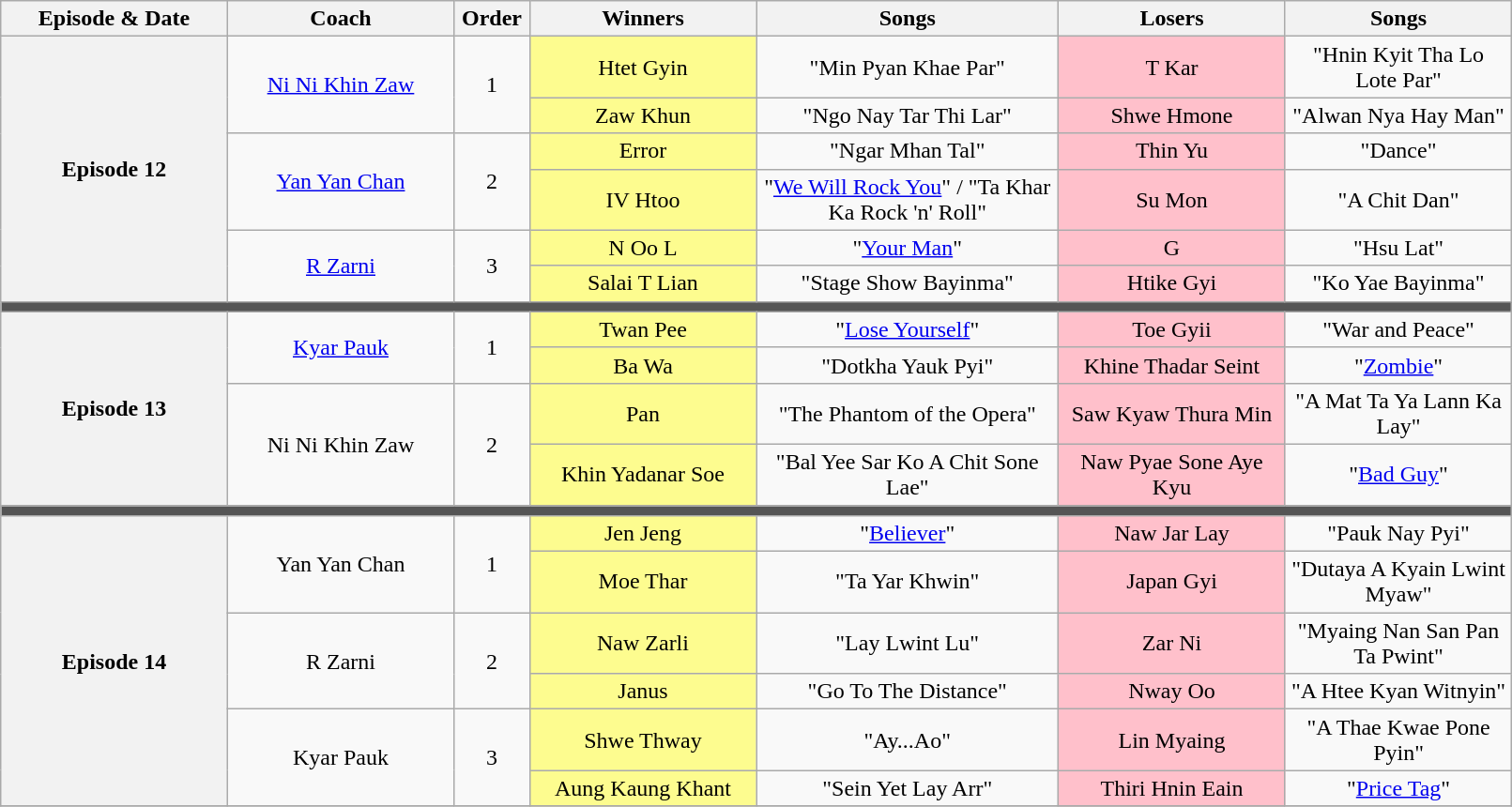<table class="wikitable" style="text-align: center; width:85%;">
<tr>
<th style="width:15%;">Episode & Date</th>
<th style="width:15%;">Coach</th>
<th style="width:5%;">Order</th>
<th style="width:15%;">Winners</th>
<th style="width:20%;">Songs</th>
<th style="width:15%;">Losers</th>
<th style="width:20%;">Songs</th>
</tr>
<tr>
<th rowspan="6">Episode 12<br><small></small></th>
<td rowspan="2"><a href='#'>Ni Ni Khin Zaw</a></td>
<td rowspan="2">1</td>
<td style="background:#fdfc8f;">Htet Gyin</td>
<td>"Min Pyan Khae Par"</td>
<td style="background:pink;">T Kar</td>
<td>"Hnin Kyit Tha Lo Lote Par"</td>
</tr>
<tr>
<td style="background:#fdfc8f;">Zaw Khun</td>
<td>"Ngo Nay Tar Thi Lar"</td>
<td style="background:pink;">Shwe Hmone</td>
<td>"Alwan Nya Hay Man"</td>
</tr>
<tr>
<td rowspan="2"><a href='#'>Yan Yan Chan</a></td>
<td rowspan="2">2</td>
<td style="background:#fdfc8f;">Error</td>
<td>"Ngar Mhan Tal"</td>
<td style="background:pink;">Thin Yu</td>
<td>"Dance"</td>
</tr>
<tr>
<td style="background:#fdfc8f;">IV Htoo</td>
<td>"<a href='#'>We Will Rock You</a>" / "Ta Khar Ka Rock 'n' Roll"</td>
<td style="background:pink;">Su Mon</td>
<td>"A Chit Dan"</td>
</tr>
<tr>
<td rowspan="2"><a href='#'>R Zarni</a></td>
<td rowspan="2">3</td>
<td style="background:#fdfc8f;">N Oo L</td>
<td>"<a href='#'>Your Man</a>"</td>
<td style="background:pink;">G</td>
<td>"Hsu Lat"</td>
</tr>
<tr>
<td style="background:#fdfc8f;">Salai T Lian</td>
<td>"Stage Show Bayinma"</td>
<td style="background:pink;">Htike Gyi</td>
<td>"Ko Yae Bayinma"</td>
</tr>
<tr>
<td colspan="10" style="background:#555;"></td>
</tr>
<tr>
<th rowspan="4">Episode 13<br><small></small></th>
<td rowspan="2"><a href='#'>Kyar Pauk</a></td>
<td rowspan="2">1</td>
<td style="background:#fdfc8f;">Twan Pee</td>
<td>"<a href='#'>Lose Yourself</a>"</td>
<td style="background:pink;">Toe Gyii</td>
<td>"War and Peace"</td>
</tr>
<tr>
<td style="background:#fdfc8f;">Ba Wa</td>
<td>"Dotkha Yauk Pyi"</td>
<td style="background:pink;">Khine Thadar Seint</td>
<td>"<a href='#'>Zombie</a>"</td>
</tr>
<tr>
<td rowspan="2">Ni Ni Khin Zaw</td>
<td rowspan="2">2</td>
<td style="background:#fdfc8f;">Pan</td>
<td>"The Phantom of the Opera"</td>
<td style="background:pink;">Saw Kyaw Thura Min</td>
<td>"A Mat Ta Ya Lann Ka Lay"</td>
</tr>
<tr>
<td style="background:#fdfc8f;">Khin Yadanar Soe</td>
<td>"Bal Yee Sar Ko A Chit Sone Lae"</td>
<td style="background:pink;">Naw Pyae Sone Aye Kyu</td>
<td>"<a href='#'>Bad Guy</a>"</td>
</tr>
<tr>
<td colspan="10" style="background:#555;"></td>
</tr>
<tr>
<th rowspan="6">Episode 14<br><small></small></th>
<td rowspan="2">Yan Yan Chan</td>
<td rowspan="2">1</td>
<td style="background:#fdfc8f;">Jen Jeng</td>
<td>"<a href='#'>Believer</a>"</td>
<td style="background:pink;">Naw Jar Lay</td>
<td>"Pauk Nay Pyi"</td>
</tr>
<tr>
<td style="background:#fdfc8f;">Moe Thar</td>
<td>"Ta Yar Khwin"</td>
<td style="background:pink;">Japan Gyi</td>
<td>"Dutaya A Kyain Lwint Myaw"</td>
</tr>
<tr>
<td rowspan="2">R Zarni</td>
<td rowspan="2">2</td>
<td style="background:#fdfc8f;">Naw Zarli</td>
<td>"Lay Lwint Lu"</td>
<td style="background:pink;">Zar Ni</td>
<td>"Myaing Nan San Pan Ta Pwint"</td>
</tr>
<tr>
<td style="background:#fdfc8f;">Janus</td>
<td>"Go To The Distance"</td>
<td style="background:pink;">Nway Oo</td>
<td>"A Htee Kyan Witnyin"</td>
</tr>
<tr>
<td rowspan="2">Kyar Pauk</td>
<td rowspan="2">3</td>
<td style="background:#fdfc8f;">Shwe Thway</td>
<td>"Ay...Ao"</td>
<td style="background:pink;">Lin Myaing</td>
<td>"A Thae Kwae Pone Pyin"</td>
</tr>
<tr>
<td style="background:#fdfc8f;">Aung Kaung Khant</td>
<td>"Sein Yet Lay Arr"</td>
<td style="background:pink;">Thiri Hnin Eain</td>
<td>"<a href='#'>Price Tag</a>"</td>
</tr>
<tr>
</tr>
</table>
